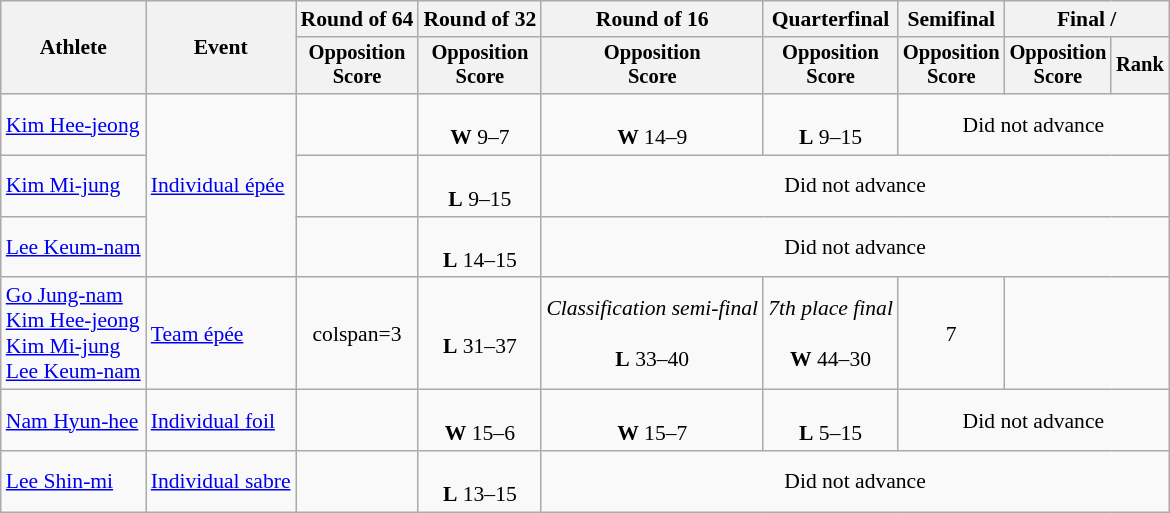<table class="wikitable" style="font-size:90%">
<tr>
<th rowspan="2">Athlete</th>
<th rowspan="2">Event</th>
<th>Round of 64</th>
<th>Round of 32</th>
<th>Round of 16</th>
<th>Quarterfinal</th>
<th>Semifinal</th>
<th colspan=2>Final / </th>
</tr>
<tr style="font-size:95%">
<th>Opposition <br> Score</th>
<th>Opposition <br> Score</th>
<th>Opposition <br> Score</th>
<th>Opposition <br> Score</th>
<th>Opposition <br> Score</th>
<th>Opposition <br> Score</th>
<th>Rank</th>
</tr>
<tr align=center>
<td align=left><a href='#'>Kim Hee-jeong</a></td>
<td align=left rowspan=3><a href='#'>Individual épée</a></td>
<td></td>
<td><br><strong>W</strong> 9–7</td>
<td><br><strong>W</strong> 14–9</td>
<td><br><strong>L</strong> 9–15</td>
<td colspan=3>Did not advance</td>
</tr>
<tr align=center>
<td align=left><a href='#'>Kim Mi-jung</a></td>
<td></td>
<td><br><strong>L</strong> 9–15</td>
<td colspan=5>Did not advance</td>
</tr>
<tr align=center>
<td align=left><a href='#'>Lee Keum-nam</a></td>
<td></td>
<td><br><strong>L</strong> 14–15</td>
<td colspan=5>Did not advance</td>
</tr>
<tr align=center>
<td align=left><a href='#'>Go Jung-nam</a><br><a href='#'>Kim Hee-jeong</a><br><a href='#'>Kim Mi-jung</a><br><a href='#'>Lee Keum-nam</a></td>
<td align=left><a href='#'>Team épée</a></td>
<td>colspan=3 </td>
<td><br><strong>L</strong> 31–37</td>
<td><em>Classification semi-final</em><br><br><strong>L</strong> 33–40</td>
<td><em>7th place final</em><br><br><strong>W</strong> 44–30</td>
<td>7</td>
</tr>
<tr align=center>
<td align=left><a href='#'>Nam Hyun-hee</a></td>
<td align=left><a href='#'>Individual foil</a></td>
<td></td>
<td><br><strong>W</strong> 15–6</td>
<td><br><strong>W</strong> 15–7</td>
<td><br><strong>L</strong> 5–15</td>
<td colspan=3>Did not advance</td>
</tr>
<tr align=center>
<td align=left><a href='#'>Lee Shin-mi</a></td>
<td align=left><a href='#'>Individual sabre</a></td>
<td></td>
<td><br><strong>L</strong> 13–15</td>
<td colspan=5>Did not advance</td>
</tr>
</table>
